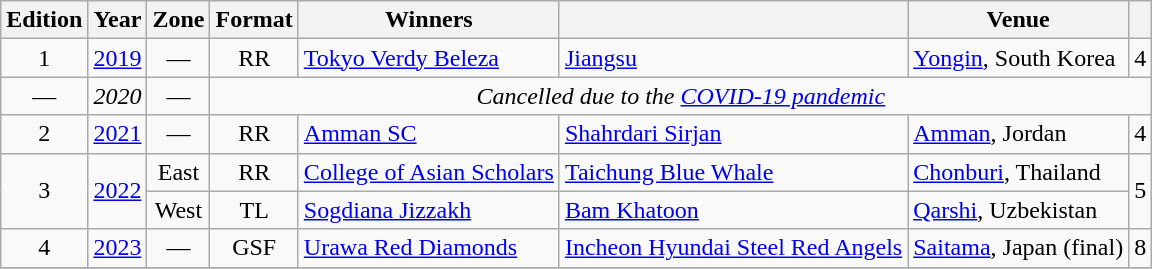<table class="wikitable plainrowheaders">
<tr>
<th>Edition</th>
<th>Year</th>
<th>Zone</th>
<th>Format</th>
<th>Winners</th>
<th></th>
<th>Venue</th>
<th></th>
</tr>
<tr>
<td style="text-align:center">1</td>
<td style="text-align:center"><a href='#'>2019</a></td>
<td align=center>—</td>
<td align=center>RR</td>
<td> <a href='#'>Tokyo Verdy Beleza</a></td>
<td> <a href='#'>Jiangsu</a></td>
<td><a href='#'>Yongin</a>, South Korea</td>
<td align=center>4</td>
</tr>
<tr>
<td style="text-align:center">—</td>
<td style="text-align:center"><em>2020</em></td>
<td align=center>—</td>
<td align=center colspan=6><em>Cancelled due to the <a href='#'>COVID-19 pandemic</a></em></td>
</tr>
<tr>
<td style="text-align:center">2</td>
<td style="text-align:center"><a href='#'>2021</a></td>
<td align=center>—</td>
<td align=center>RR</td>
<td> <a href='#'>Amman SC</a></td>
<td> <a href='#'>Shahrdari Sirjan</a></td>
<td><a href='#'>Amman</a>, Jordan</td>
<td align=center>4</td>
</tr>
<tr>
<td rowspan="2" style="text-align:center">3</td>
<td rowspan="2" style="text-align:center"><a href='#'>2022</a></td>
<td align=center>East</td>
<td align=center>RR</td>
<td> <a href='#'>College of Asian Scholars</a></td>
<td> <a href='#'>Taichung Blue Whale</a></td>
<td><a href='#'>Chonburi</a>, Thailand</td>
<td rowspan="2" style="text-align:center">5</td>
</tr>
<tr>
<td align=center>West</td>
<td align=center>TL</td>
<td> <a href='#'>Sogdiana Jizzakh</a></td>
<td> <a href='#'>Bam Khatoon</a></td>
<td><a href='#'>Qarshi</a>, Uzbekistan</td>
</tr>
<tr>
<td style="text-align:center">4</td>
<td style="text-align:center"><a href='#'>2023</a></td>
<td align=center>—</td>
<td align=center>GSF</td>
<td> <a href='#'>Urawa Red Diamonds</a></td>
<td> <a href='#'>Incheon Hyundai Steel Red Angels</a></td>
<td><a href='#'>Saitama</a>, Japan (final)</td>
<td style="text-align:center">8</td>
</tr>
<tr>
</tr>
</table>
